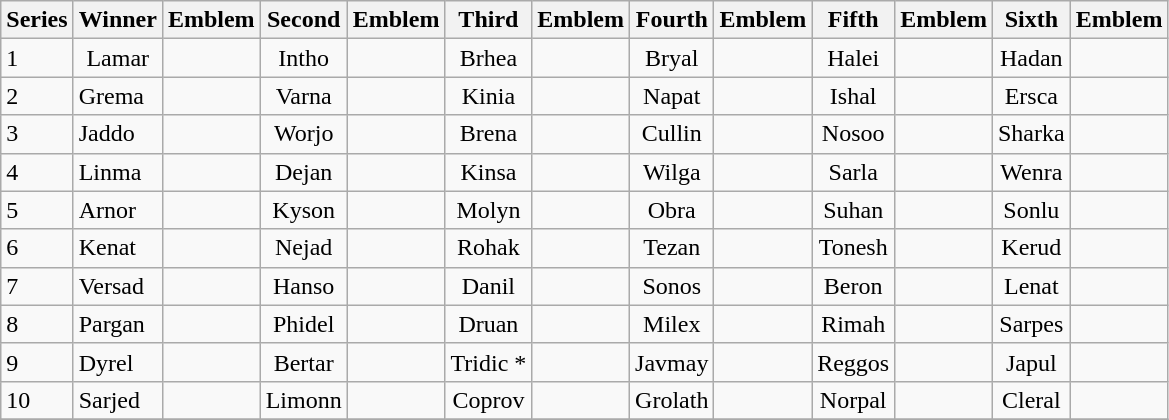<table class="wikitable" style="margin">
<tr>
<th>Series</th>
<th>Winner</th>
<th>Emblem</th>
<th>Second</th>
<th>Emblem</th>
<th>Third</th>
<th>Emblem</th>
<th>Fourth</th>
<th>Emblem</th>
<th>Fifth</th>
<th>Emblem</th>
<th>Sixth</th>
<th>Emblem</th>
</tr>
<tr>
<td>1</td>
<td style="text-align:center;">Lamar<br><td></td>
<td style="text-align:center;">Intho<br><td></td>
<td style="text-align:center;">Brhea<br><td></td>
<td style="text-align:center;">Bryal<br><td></td>
<td style="text-align:center;">Halei<br><td></td>
<td style="text-align:center;">Hadan<br><td></td>
</tr>
<tr>
<td>2</td>
<td>Grema</td>
<td style="text-align:center;"></td>
<td style="text-align:center;">Varna</td>
<td style="text-align:center;"></td>
<td style="text-align:center;">Kinia</td>
<td style="text-align:center;"></td>
<td style="text-align:center;">Napat</td>
<td style="text-align:center;"></td>
<td style="text-align:center;">Ishal</td>
<td style="text-align:center;"></td>
<td style="text-align:center;">Ersca</td>
<td style="text-align:center;"></td>
</tr>
<tr>
<td>3</td>
<td>Jaddo</td>
<td style="text-align:center;"></td>
<td style="text-align:center;">Worjo</td>
<td style="text-align:center;"></td>
<td style="text-align:center;">Brena</td>
<td style="text-align:center;"></td>
<td style="text-align:center;">Cullin</td>
<td style="text-align:center;"></td>
<td style="text-align:center;">Nosoo</td>
<td style="text-align:center;"></td>
<td style="text-align:center;">Sharka</td>
<td style="text-align:center;"></td>
</tr>
<tr>
<td>4</td>
<td>Linma</td>
<td style="text-align:center;"></td>
<td style="text-align:center;">Dejan</td>
<td style="text-align:center;"></td>
<td align="center">Kinsa</td>
<td style="text-align:center;"></td>
<td style="text-align:center;">Wilga</td>
<td style="text-align:center;"></td>
<td style="text-align:center;">Sarla</td>
<td style="text-align:center;"></td>
<td style="text-align:center;">Wenra</td>
<td style="text-align:center;"></td>
</tr>
<tr>
<td>5</td>
<td>Arnor</td>
<td style="text-align:center;"></td>
<td style="text-align:center;">Kyson</td>
<td style="text-align:center;"></td>
<td style="text-align:center;">Molyn</td>
<td style="text-align:center;"></td>
<td style="text-align:center;">Obra</td>
<td style="text-align:center;"></td>
<td style="text-align:center;">Suhan</td>
<td style="text-align:center;"></td>
<td style="text-align:center;">Sonlu</td>
<td style="text-align:center;"></td>
</tr>
<tr>
<td>6</td>
<td>Kenat</td>
<td style="text-align:center;"></td>
<td style="text-align:center;">Nejad</td>
<td style="text-align:center;"></td>
<td style="text-align:center;">Rohak</td>
<td style="text-align:center;"></td>
<td style="text-align:center;">Tezan</td>
<td style="text-align:center;"></td>
<td style="text-align:center;">Tonesh</td>
<td style="text-align:center;"></td>
<td style="text-align:center;">Kerud</td>
<td style="text-align:center;"></td>
</tr>
<tr>
<td>7</td>
<td>Versad</td>
<td style="text-align:center;"></td>
<td style="text-align:center;">Hanso</td>
<td style="text-align:center;"></td>
<td style="text-align:center;">Danil</td>
<td style="text-align:center;"></td>
<td style="text-align:center;">Sonos</td>
<td style="text-align:center;"></td>
<td style="text-align:center;">Beron</td>
<td style="text-align:center;"></td>
<td style="text-align:center;">Lenat</td>
<td style="text-align:center;"></td>
</tr>
<tr>
<td>8</td>
<td>Pargan</td>
<td style="text-align:center;"></td>
<td style="text-align:center;">Phidel</td>
<td style="text-align:center;"></td>
<td style="text-align:center;">Druan</td>
<td style="text-align:center;"></td>
<td style="text-align:center;">Milex</td>
<td style="text-align:center;"></td>
<td style="text-align:center;">Rimah</td>
<td style="text-align:center;"></td>
<td style="text-align:center;">Sarpes</td>
<td style="text-align:center;"></td>
</tr>
<tr>
<td>9</td>
<td>Dyrel</td>
<td style="text-align:center;"></td>
<td style="text-align:center;">Bertar</td>
<td style="text-align:center;"></td>
<td style="text-align:center;">Tridic *</td>
<td style="text-align:center;"></td>
<td style="text-align:center;">Javmay</td>
<td style="text-align:center;"></td>
<td style="text-align:center;">Reggos</td>
<td style="text-align:center;"></td>
<td style="text-align:center;">Japul</td>
<td style="text-align:center;"></td>
</tr>
<tr>
<td>10</td>
<td>Sarjed</td>
<td style="text-align:center;"></td>
<td style="text-align:center;">Limonn</td>
<td style="text-align:center;"></td>
<td style="text-align:center;">Coprov</td>
<td style="text-align:center;"></td>
<td style="text-align:center;">Grolath</td>
<td style="text-align:center;"></td>
<td style="text-align:center;">Norpal</td>
<td style="text-align:center;"></td>
<td style="text-align:center;">Cleral</td>
<td style="text-align:center;"></td>
</tr>
<tr>
</tr>
</table>
